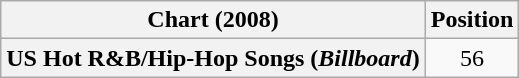<table class="wikitable plainrowheaders" style="text-align:center">
<tr>
<th scope="col">Chart (2008)</th>
<th scope="col">Position</th>
</tr>
<tr>
<th scope="row">US Hot R&B/Hip-Hop Songs (<em>Billboard</em>)</th>
<td>56</td>
</tr>
</table>
